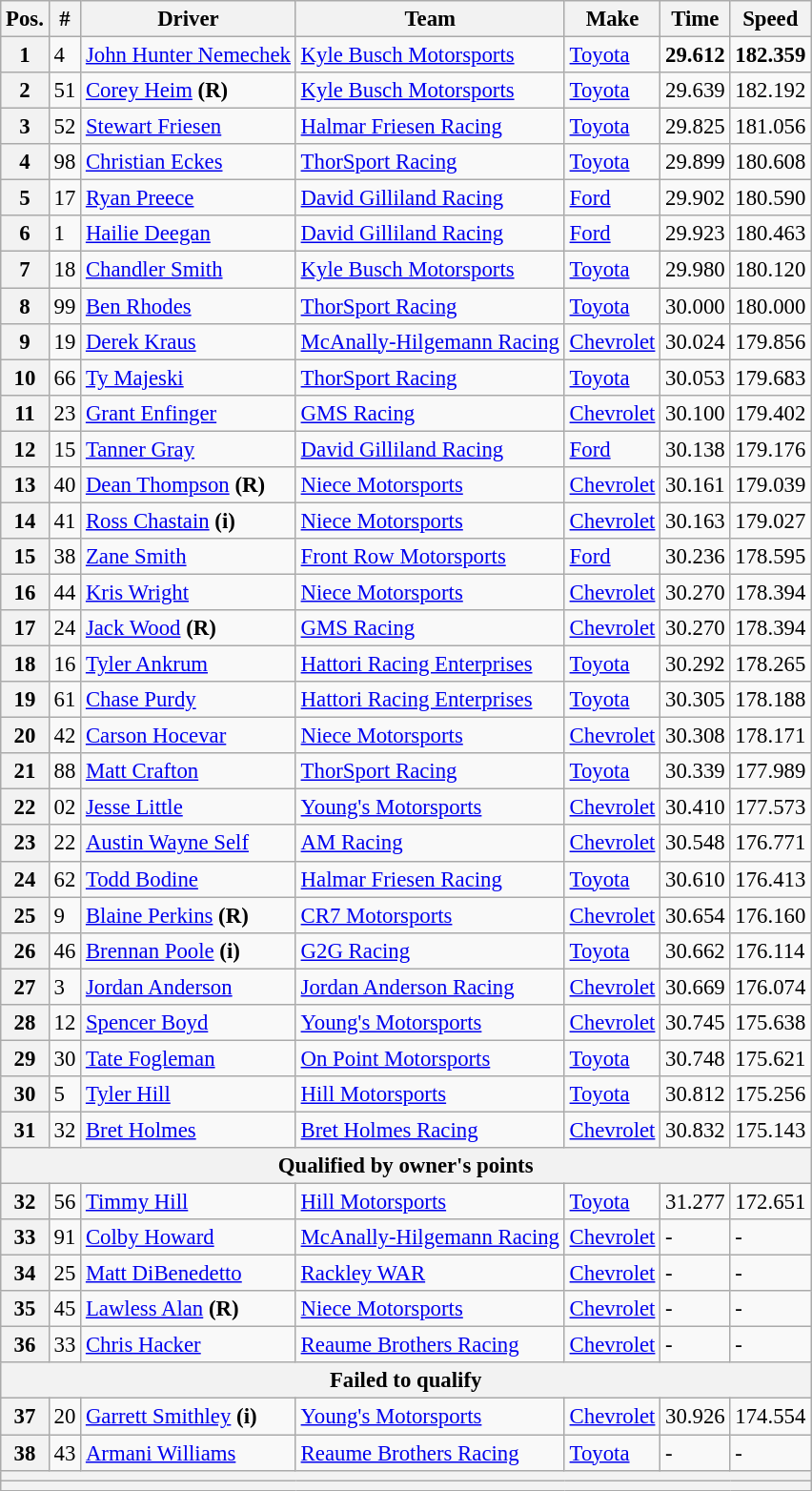<table class="wikitable" style="font-size:95%">
<tr>
<th>Pos.</th>
<th>#</th>
<th>Driver</th>
<th>Team</th>
<th>Make</th>
<th>Time</th>
<th>Speed</th>
</tr>
<tr>
<th>1</th>
<td>4</td>
<td><a href='#'>John Hunter Nemechek</a></td>
<td><a href='#'>Kyle Busch Motorsports</a></td>
<td><a href='#'>Toyota</a></td>
<td><strong>29.612</strong></td>
<td><strong>182.359</strong></td>
</tr>
<tr>
<th>2</th>
<td>51</td>
<td><a href='#'>Corey Heim</a> <strong>(R)</strong></td>
<td><a href='#'>Kyle Busch Motorsports</a></td>
<td><a href='#'>Toyota</a></td>
<td>29.639</td>
<td>182.192</td>
</tr>
<tr>
<th>3</th>
<td>52</td>
<td><a href='#'>Stewart Friesen</a></td>
<td><a href='#'>Halmar Friesen Racing</a></td>
<td><a href='#'>Toyota</a></td>
<td>29.825</td>
<td>181.056</td>
</tr>
<tr>
<th>4</th>
<td>98</td>
<td><a href='#'>Christian Eckes</a></td>
<td><a href='#'>ThorSport Racing</a></td>
<td><a href='#'>Toyota</a></td>
<td>29.899</td>
<td>180.608</td>
</tr>
<tr>
<th>5</th>
<td>17</td>
<td><a href='#'>Ryan Preece</a></td>
<td><a href='#'>David Gilliland Racing</a></td>
<td><a href='#'>Ford</a></td>
<td>29.902</td>
<td>180.590</td>
</tr>
<tr>
<th>6</th>
<td>1</td>
<td><a href='#'>Hailie Deegan</a></td>
<td><a href='#'>David Gilliland Racing</a></td>
<td><a href='#'>Ford</a></td>
<td>29.923</td>
<td>180.463</td>
</tr>
<tr>
<th>7</th>
<td>18</td>
<td><a href='#'>Chandler Smith</a></td>
<td><a href='#'>Kyle Busch Motorsports</a></td>
<td><a href='#'>Toyota</a></td>
<td>29.980</td>
<td>180.120</td>
</tr>
<tr>
<th>8</th>
<td>99</td>
<td><a href='#'>Ben Rhodes</a></td>
<td><a href='#'>ThorSport Racing</a></td>
<td><a href='#'>Toyota</a></td>
<td>30.000</td>
<td>180.000</td>
</tr>
<tr>
<th>9</th>
<td>19</td>
<td><a href='#'>Derek Kraus</a></td>
<td><a href='#'>McAnally-Hilgemann Racing</a></td>
<td><a href='#'>Chevrolet</a></td>
<td>30.024</td>
<td>179.856</td>
</tr>
<tr>
<th>10</th>
<td>66</td>
<td><a href='#'>Ty Majeski</a></td>
<td><a href='#'>ThorSport Racing</a></td>
<td><a href='#'>Toyota</a></td>
<td>30.053</td>
<td>179.683</td>
</tr>
<tr>
<th>11</th>
<td>23</td>
<td><a href='#'>Grant Enfinger</a></td>
<td><a href='#'>GMS Racing</a></td>
<td><a href='#'>Chevrolet</a></td>
<td>30.100</td>
<td>179.402</td>
</tr>
<tr>
<th>12</th>
<td>15</td>
<td><a href='#'>Tanner Gray</a></td>
<td><a href='#'>David Gilliland Racing</a></td>
<td><a href='#'>Ford</a></td>
<td>30.138</td>
<td>179.176</td>
</tr>
<tr>
<th>13</th>
<td>40</td>
<td><a href='#'>Dean Thompson</a> <strong>(R)</strong></td>
<td><a href='#'>Niece Motorsports</a></td>
<td><a href='#'>Chevrolet</a></td>
<td>30.161</td>
<td>179.039</td>
</tr>
<tr>
<th>14</th>
<td>41</td>
<td><a href='#'>Ross Chastain</a> <strong>(i)</strong></td>
<td><a href='#'>Niece Motorsports</a></td>
<td><a href='#'>Chevrolet</a></td>
<td>30.163</td>
<td>179.027</td>
</tr>
<tr>
<th>15</th>
<td>38</td>
<td><a href='#'>Zane Smith</a></td>
<td><a href='#'>Front Row Motorsports</a></td>
<td><a href='#'>Ford</a></td>
<td>30.236</td>
<td>178.595</td>
</tr>
<tr>
<th>16</th>
<td>44</td>
<td><a href='#'>Kris Wright</a></td>
<td><a href='#'>Niece Motorsports</a></td>
<td><a href='#'>Chevrolet</a></td>
<td>30.270</td>
<td>178.394</td>
</tr>
<tr>
<th>17</th>
<td>24</td>
<td><a href='#'>Jack Wood</a> <strong>(R)</strong></td>
<td><a href='#'>GMS Racing</a></td>
<td><a href='#'>Chevrolet</a></td>
<td>30.270</td>
<td>178.394</td>
</tr>
<tr>
<th>18</th>
<td>16</td>
<td><a href='#'>Tyler Ankrum</a></td>
<td><a href='#'>Hattori Racing Enterprises</a></td>
<td><a href='#'>Toyota</a></td>
<td>30.292</td>
<td>178.265</td>
</tr>
<tr>
<th>19</th>
<td>61</td>
<td><a href='#'>Chase Purdy</a></td>
<td><a href='#'>Hattori Racing Enterprises</a></td>
<td><a href='#'>Toyota</a></td>
<td>30.305</td>
<td>178.188</td>
</tr>
<tr>
<th>20</th>
<td>42</td>
<td><a href='#'>Carson Hocevar</a></td>
<td><a href='#'>Niece Motorsports</a></td>
<td><a href='#'>Chevrolet</a></td>
<td>30.308</td>
<td>178.171</td>
</tr>
<tr>
<th>21</th>
<td>88</td>
<td><a href='#'>Matt Crafton</a></td>
<td><a href='#'>ThorSport Racing</a></td>
<td><a href='#'>Toyota</a></td>
<td>30.339</td>
<td>177.989</td>
</tr>
<tr>
<th>22</th>
<td>02</td>
<td><a href='#'>Jesse Little</a></td>
<td><a href='#'>Young's Motorsports</a></td>
<td><a href='#'>Chevrolet</a></td>
<td>30.410</td>
<td>177.573</td>
</tr>
<tr>
<th>23</th>
<td>22</td>
<td><a href='#'>Austin Wayne Self</a></td>
<td><a href='#'>AM Racing</a></td>
<td><a href='#'>Chevrolet</a></td>
<td>30.548</td>
<td>176.771</td>
</tr>
<tr>
<th>24</th>
<td>62</td>
<td><a href='#'>Todd Bodine</a></td>
<td><a href='#'>Halmar Friesen Racing</a></td>
<td><a href='#'>Toyota</a></td>
<td>30.610</td>
<td>176.413</td>
</tr>
<tr>
<th>25</th>
<td>9</td>
<td><a href='#'>Blaine Perkins</a> <strong>(R)</strong></td>
<td><a href='#'>CR7 Motorsports</a></td>
<td><a href='#'>Chevrolet</a></td>
<td>30.654</td>
<td>176.160</td>
</tr>
<tr>
<th>26</th>
<td>46</td>
<td><a href='#'>Brennan Poole</a> <strong>(i)</strong></td>
<td><a href='#'>G2G Racing</a></td>
<td><a href='#'>Toyota</a></td>
<td>30.662</td>
<td>176.114</td>
</tr>
<tr>
<th>27</th>
<td>3</td>
<td><a href='#'>Jordan Anderson</a></td>
<td><a href='#'>Jordan Anderson Racing</a></td>
<td><a href='#'>Chevrolet</a></td>
<td>30.669</td>
<td>176.074</td>
</tr>
<tr>
<th>28</th>
<td>12</td>
<td><a href='#'>Spencer Boyd</a></td>
<td><a href='#'>Young's Motorsports</a></td>
<td><a href='#'>Chevrolet</a></td>
<td>30.745</td>
<td>175.638</td>
</tr>
<tr>
<th>29</th>
<td>30</td>
<td><a href='#'>Tate Fogleman</a></td>
<td><a href='#'>On Point Motorsports</a></td>
<td><a href='#'>Toyota</a></td>
<td>30.748</td>
<td>175.621</td>
</tr>
<tr>
<th>30</th>
<td>5</td>
<td><a href='#'>Tyler Hill</a></td>
<td><a href='#'>Hill Motorsports</a></td>
<td><a href='#'>Toyota</a></td>
<td>30.812</td>
<td>175.256</td>
</tr>
<tr>
<th>31</th>
<td>32</td>
<td><a href='#'>Bret Holmes</a></td>
<td><a href='#'>Bret Holmes Racing</a></td>
<td><a href='#'>Chevrolet</a></td>
<td>30.832</td>
<td>175.143</td>
</tr>
<tr>
<th colspan="7">Qualified by owner's points</th>
</tr>
<tr>
<th>32</th>
<td>56</td>
<td><a href='#'>Timmy Hill</a></td>
<td><a href='#'>Hill Motorsports</a></td>
<td><a href='#'>Toyota</a></td>
<td>31.277</td>
<td>172.651</td>
</tr>
<tr>
<th>33</th>
<td>91</td>
<td><a href='#'>Colby Howard</a></td>
<td><a href='#'>McAnally-Hilgemann Racing</a></td>
<td><a href='#'>Chevrolet</a></td>
<td>-</td>
<td>-</td>
</tr>
<tr>
<th>34</th>
<td>25</td>
<td><a href='#'>Matt DiBenedetto</a></td>
<td><a href='#'>Rackley WAR</a></td>
<td><a href='#'>Chevrolet</a></td>
<td>-</td>
<td>-</td>
</tr>
<tr>
<th>35</th>
<td>45</td>
<td><a href='#'>Lawless Alan</a> <strong>(R)</strong></td>
<td><a href='#'>Niece Motorsports</a></td>
<td><a href='#'>Chevrolet</a></td>
<td>-</td>
<td>-</td>
</tr>
<tr>
<th>36</th>
<td>33</td>
<td><a href='#'>Chris Hacker</a></td>
<td><a href='#'>Reaume Brothers Racing</a></td>
<td><a href='#'>Chevrolet</a></td>
<td>-</td>
<td>-</td>
</tr>
<tr>
<th colspan="7">Failed to qualify</th>
</tr>
<tr>
<th>37</th>
<td>20</td>
<td><a href='#'>Garrett Smithley</a> <strong>(i)</strong></td>
<td><a href='#'>Young's Motorsports</a></td>
<td><a href='#'>Chevrolet</a></td>
<td>30.926</td>
<td>174.554</td>
</tr>
<tr>
<th>38</th>
<td>43</td>
<td><a href='#'>Armani Williams</a></td>
<td><a href='#'>Reaume Brothers Racing</a></td>
<td><a href='#'>Toyota</a></td>
<td>-</td>
<td>-</td>
</tr>
<tr>
<th colspan="7"></th>
</tr>
<tr>
<th colspan="7"></th>
</tr>
</table>
